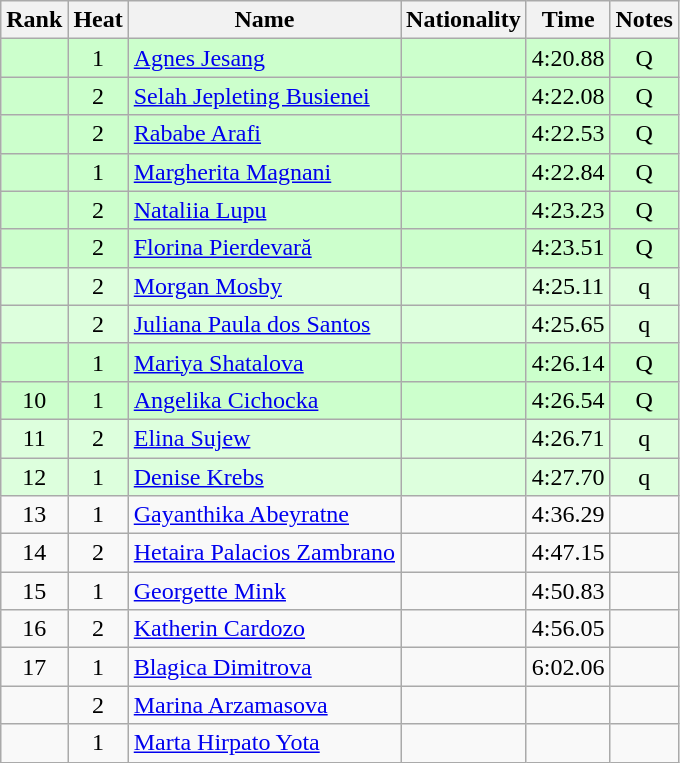<table class="wikitable sortable" style="text-align:center">
<tr>
<th>Rank</th>
<th>Heat</th>
<th>Name</th>
<th>Nationality</th>
<th>Time</th>
<th>Notes</th>
</tr>
<tr bgcolor=ccffcc>
<td></td>
<td>1</td>
<td align=left><a href='#'>Agnes Jesang</a></td>
<td align=left></td>
<td>4:20.88</td>
<td>Q</td>
</tr>
<tr bgcolor=ccffcc>
<td></td>
<td>2</td>
<td align=left><a href='#'>Selah Jepleting Busienei</a></td>
<td align=left></td>
<td>4:22.08</td>
<td>Q</td>
</tr>
<tr bgcolor=ccffcc>
<td></td>
<td>2</td>
<td align=left><a href='#'>Rababe Arafi</a></td>
<td align=left></td>
<td>4:22.53</td>
<td>Q</td>
</tr>
<tr bgcolor=ccffcc>
<td></td>
<td>1</td>
<td align=left><a href='#'>Margherita Magnani</a></td>
<td align=left></td>
<td>4:22.84</td>
<td>Q</td>
</tr>
<tr bgcolor=ccffcc>
<td></td>
<td>2</td>
<td align=left><a href='#'>Nataliia Lupu</a></td>
<td align=left></td>
<td>4:23.23</td>
<td>Q</td>
</tr>
<tr bgcolor=ccffcc>
<td></td>
<td>2</td>
<td align=left><a href='#'>Florina Pierdevară</a></td>
<td align=left></td>
<td>4:23.51</td>
<td>Q</td>
</tr>
<tr bgcolor=ddffdd>
<td></td>
<td>2</td>
<td align=left><a href='#'>Morgan Mosby</a></td>
<td align=left></td>
<td>4:25.11</td>
<td>q</td>
</tr>
<tr bgcolor=ddffdd>
<td></td>
<td>2</td>
<td align=left><a href='#'>Juliana Paula dos Santos</a></td>
<td align=left></td>
<td>4:25.65</td>
<td>q</td>
</tr>
<tr bgcolor=ccffcc>
<td></td>
<td>1</td>
<td align=left><a href='#'>Mariya Shatalova</a></td>
<td align=left></td>
<td>4:26.14</td>
<td>Q</td>
</tr>
<tr bgcolor=ccffcc>
<td>10</td>
<td>1</td>
<td align=left><a href='#'>Angelika Cichocka</a></td>
<td align=left></td>
<td>4:26.54</td>
<td>Q</td>
</tr>
<tr bgcolor=ddffdd>
<td>11</td>
<td>2</td>
<td align=left><a href='#'>Elina Sujew</a></td>
<td align=left></td>
<td>4:26.71</td>
<td>q</td>
</tr>
<tr bgcolor=ddffdd>
<td>12</td>
<td>1</td>
<td align=left><a href='#'>Denise Krebs</a></td>
<td align=left></td>
<td>4:27.70</td>
<td>q</td>
</tr>
<tr>
<td>13</td>
<td>1</td>
<td align=left><a href='#'>Gayanthika Abeyratne</a></td>
<td align=left></td>
<td>4:36.29</td>
<td></td>
</tr>
<tr>
<td>14</td>
<td>2</td>
<td align=left><a href='#'>Hetaira Palacios Zambrano</a></td>
<td align=left></td>
<td>4:47.15</td>
<td></td>
</tr>
<tr>
<td>15</td>
<td>1</td>
<td align=left><a href='#'>Georgette Mink</a></td>
<td align=left></td>
<td>4:50.83</td>
<td></td>
</tr>
<tr>
<td>16</td>
<td>2</td>
<td align=left><a href='#'>Katherin Cardozo</a></td>
<td align=left></td>
<td>4:56.05</td>
<td></td>
</tr>
<tr>
<td>17</td>
<td>1</td>
<td align=left><a href='#'>Blagica Dimitrova</a></td>
<td align=left></td>
<td>6:02.06</td>
<td></td>
</tr>
<tr>
<td></td>
<td>2</td>
<td align=left><a href='#'>Marina Arzamasova</a></td>
<td align=left></td>
<td></td>
<td></td>
</tr>
<tr>
<td></td>
<td>1</td>
<td align=left><a href='#'>Marta Hirpato Yota</a></td>
<td align=left></td>
<td></td>
<td></td>
</tr>
</table>
